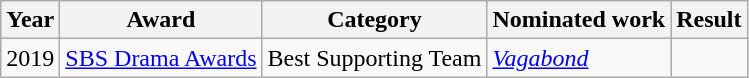<table class="wikitable">
<tr>
<th>Year</th>
<th>Award</th>
<th>Category</th>
<th>Nominated work</th>
<th>Result</th>
</tr>
<tr>
<td>2019</td>
<td><a href='#'>SBS Drama Awards</a></td>
<td>Best Supporting Team </td>
<td><em><a href='#'>Vagabond</a></em></td>
<td></td>
</tr>
</table>
